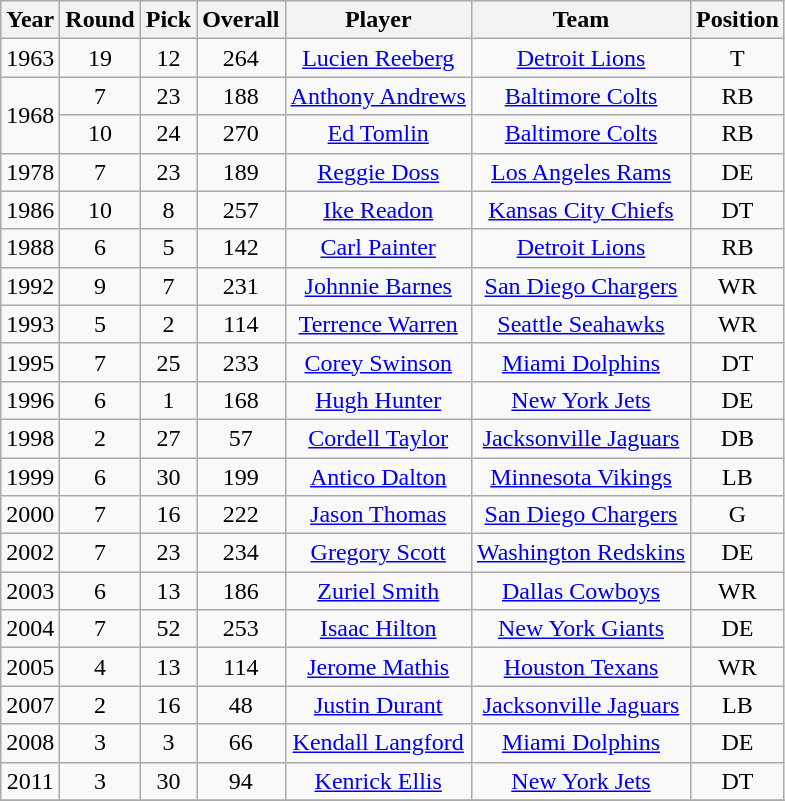<table class="wikitable sortable" style="text-align: center;">
<tr>
<th>Year</th>
<th>Round</th>
<th>Pick</th>
<th>Overall</th>
<th>Player</th>
<th>Team</th>
<th>Position</th>
</tr>
<tr>
<td>1963</td>
<td>19</td>
<td>12</td>
<td>264</td>
<td><a href='#'>Lucien Reeberg</a></td>
<td><a href='#'>Detroit Lions</a></td>
<td>T</td>
</tr>
<tr>
<td rowspan="2">1968</td>
<td>7</td>
<td>23</td>
<td>188</td>
<td><a href='#'>Anthony Andrews</a></td>
<td><a href='#'>Baltimore Colts</a></td>
<td>RB</td>
</tr>
<tr>
<td>10</td>
<td>24</td>
<td>270</td>
<td><a href='#'>Ed Tomlin</a></td>
<td><a href='#'>Baltimore Colts</a></td>
<td>RB</td>
</tr>
<tr>
<td>1978</td>
<td>7</td>
<td>23</td>
<td>189</td>
<td><a href='#'>Reggie Doss</a></td>
<td><a href='#'>Los Angeles Rams</a></td>
<td>DE</td>
</tr>
<tr>
<td>1986</td>
<td>10</td>
<td>8</td>
<td>257</td>
<td><a href='#'>Ike Readon</a></td>
<td><a href='#'>Kansas City Chiefs</a></td>
<td>DT</td>
</tr>
<tr>
<td>1988</td>
<td>6</td>
<td>5</td>
<td>142</td>
<td><a href='#'>Carl Painter</a></td>
<td><a href='#'>Detroit Lions</a></td>
<td>RB</td>
</tr>
<tr>
<td>1992</td>
<td>9</td>
<td>7</td>
<td>231</td>
<td><a href='#'>Johnnie Barnes</a></td>
<td><a href='#'>San Diego Chargers</a></td>
<td>WR</td>
</tr>
<tr>
<td>1993</td>
<td>5</td>
<td>2</td>
<td>114</td>
<td><a href='#'>Terrence Warren</a></td>
<td><a href='#'>Seattle Seahawks</a></td>
<td>WR</td>
</tr>
<tr>
<td>1995</td>
<td>7</td>
<td>25</td>
<td>233</td>
<td><a href='#'>Corey Swinson</a></td>
<td><a href='#'>Miami Dolphins</a></td>
<td>DT</td>
</tr>
<tr>
<td>1996</td>
<td>6</td>
<td>1</td>
<td>168</td>
<td><a href='#'>Hugh Hunter</a></td>
<td><a href='#'>New York Jets</a></td>
<td>DE</td>
</tr>
<tr>
<td>1998</td>
<td>2</td>
<td>27</td>
<td>57</td>
<td><a href='#'>Cordell Taylor</a></td>
<td><a href='#'>Jacksonville Jaguars</a></td>
<td>DB</td>
</tr>
<tr>
<td>1999</td>
<td>6</td>
<td>30</td>
<td>199</td>
<td><a href='#'>Antico Dalton</a></td>
<td><a href='#'>Minnesota Vikings</a></td>
<td>LB</td>
</tr>
<tr>
<td>2000</td>
<td>7</td>
<td>16</td>
<td>222</td>
<td><a href='#'>Jason Thomas</a></td>
<td><a href='#'>San Diego Chargers</a></td>
<td>G</td>
</tr>
<tr>
<td>2002</td>
<td>7</td>
<td>23</td>
<td>234</td>
<td><a href='#'>Gregory Scott</a></td>
<td><a href='#'>Washington Redskins</a></td>
<td>DE</td>
</tr>
<tr>
<td>2003</td>
<td>6</td>
<td>13</td>
<td>186</td>
<td><a href='#'>Zuriel Smith</a></td>
<td><a href='#'>Dallas Cowboys</a></td>
<td>WR</td>
</tr>
<tr>
<td>2004</td>
<td>7</td>
<td>52</td>
<td>253</td>
<td><a href='#'>Isaac Hilton</a></td>
<td><a href='#'>New York Giants</a></td>
<td>DE</td>
</tr>
<tr>
<td>2005</td>
<td>4</td>
<td>13</td>
<td>114</td>
<td><a href='#'>Jerome Mathis</a></td>
<td><a href='#'>Houston Texans</a></td>
<td>WR</td>
</tr>
<tr>
<td>2007</td>
<td>2</td>
<td>16</td>
<td>48</td>
<td><a href='#'>Justin Durant</a></td>
<td><a href='#'>Jacksonville Jaguars</a></td>
<td>LB</td>
</tr>
<tr>
<td>2008</td>
<td>3</td>
<td>3</td>
<td>66</td>
<td><a href='#'>Kendall Langford</a></td>
<td><a href='#'>Miami Dolphins</a></td>
<td>DE</td>
</tr>
<tr>
<td>2011</td>
<td>3</td>
<td>30</td>
<td>94</td>
<td><a href='#'>Kenrick Ellis</a></td>
<td><a href='#'>New York Jets</a></td>
<td>DT</td>
</tr>
<tr>
</tr>
</table>
